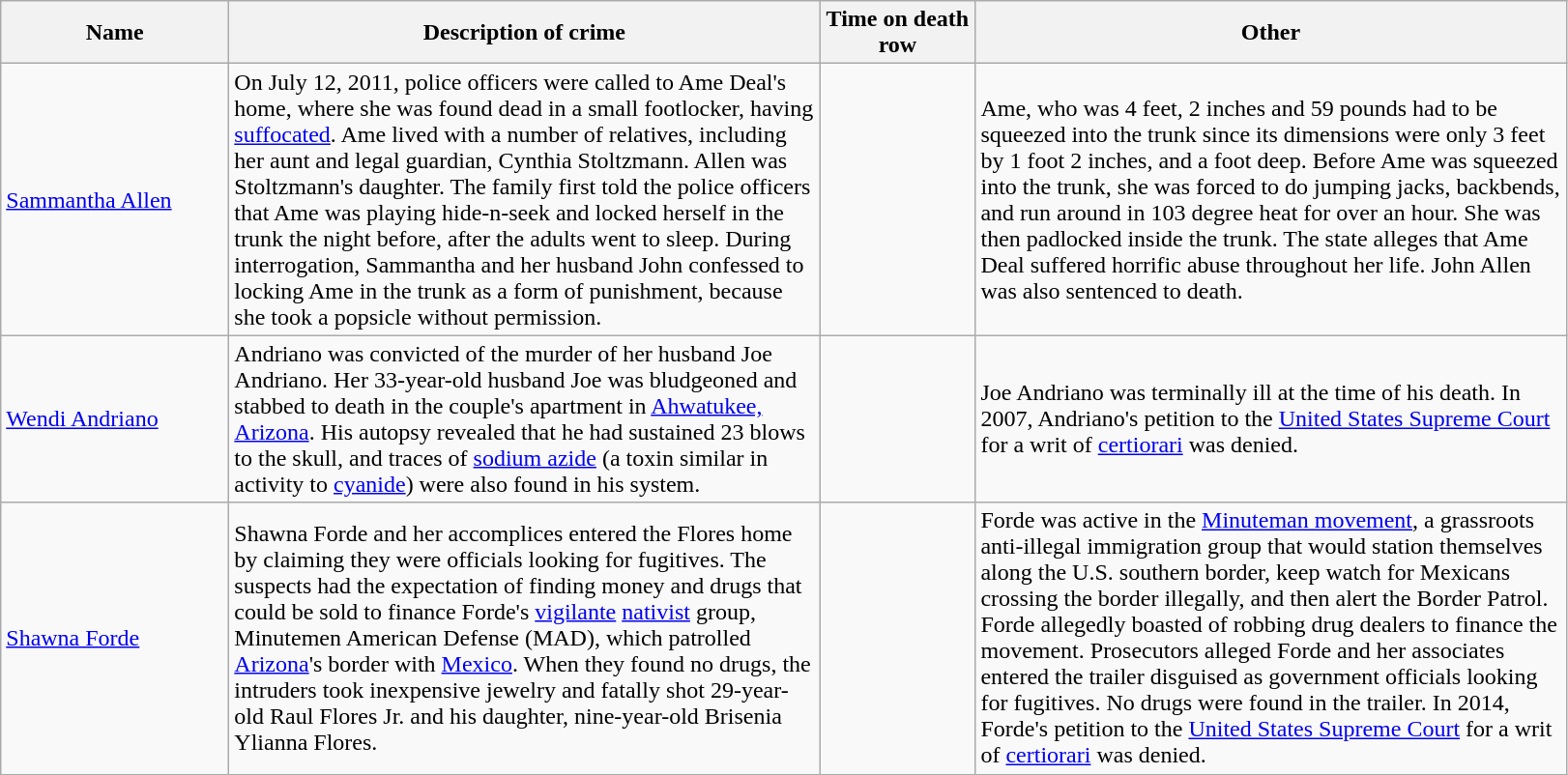<table class="wikitable sortable">
<tr>
<th style="width:150px;"><strong>Name</strong></th>
<th style="width:400px;"><strong>Description of crime</strong></th>
<th style="width:100px;"><strong>Time on death row</strong></th>
<th style="width:400px;"><strong>Other</strong></th>
</tr>
<tr>
<td><a href='#'>Sammantha Allen</a></td>
<td>On July 12, 2011, police officers were called to Ame Deal's home, where she was found dead in a small footlocker, having <a href='#'>suffocated</a>. Ame lived with a number of relatives, including her aunt and legal guardian, Cynthia Stoltzmann. Allen was Stoltzmann's daughter. The family first told the police officers that Ame was playing hide-n-seek and locked herself in the trunk the night before, after the adults went to sleep. During interrogation, Sammantha and her husband John confessed to locking Ame in the trunk as a form of punishment, because she took a popsicle without permission.</td>
<td></td>
<td>Ame, who was 4 feet, 2 inches and 59 pounds had to be squeezed into the trunk since its dimensions were only 3 feet by 1 foot 2 inches, and a foot deep. Before Ame was squeezed into the trunk, she was forced to do jumping jacks, backbends, and run around in 103 degree heat for over an hour. She was then padlocked inside the trunk. The state alleges that Ame Deal suffered horrific abuse throughout her life. John Allen was also sentenced to death.</td>
</tr>
<tr>
<td><a href='#'>Wendi Andriano</a></td>
<td>Andriano was convicted of the murder of her husband Joe Andriano. Her 33-year-old husband Joe was bludgeoned and stabbed to death in the couple's apartment in <a href='#'>Ahwatukee, Arizona</a>. His autopsy revealed that he had sustained 23 blows to the skull, and traces of <a href='#'>sodium azide</a> (a toxin similar in activity to <a href='#'>cyanide</a>) were also found in his system.</td>
<td></td>
<td>Joe Andriano was terminally ill at the time of his death. In 2007, Andriano's petition to the <a href='#'>United States Supreme Court</a> for a writ of <a href='#'>certiorari</a> was denied.</td>
</tr>
<tr>
<td><a href='#'>Shawna Forde</a></td>
<td>Shawna Forde and her accomplices entered the Flores home by claiming they were officials looking for fugitives. The suspects had the expectation of finding money and drugs that could be sold to finance Forde's <a href='#'>vigilante</a> <a href='#'>nativist</a> group, Minutemen American Defense (MAD), which patrolled <a href='#'>Arizona</a>'s border with <a href='#'>Mexico</a>. When they found no drugs, the intruders took inexpensive jewelry and fatally shot 29-year-old Raul Flores Jr. and his daughter, nine-year-old Brisenia Ylianna Flores.</td>
<td></td>
<td>Forde was active in the <a href='#'>Minuteman movement</a>, a grassroots anti-illegal immigration group that would station themselves along the U.S. southern border, keep watch for Mexicans crossing the border illegally, and then alert the Border Patrol. Forde allegedly boasted of robbing drug dealers to finance the movement. Prosecutors alleged Forde and her associates entered the trailer disguised as government officials looking for fugitives. No drugs were found in the trailer. In 2014, Forde's petition to the <a href='#'>United States Supreme Court</a> for a writ of <a href='#'>certiorari</a> was denied.</td>
</tr>
</table>
